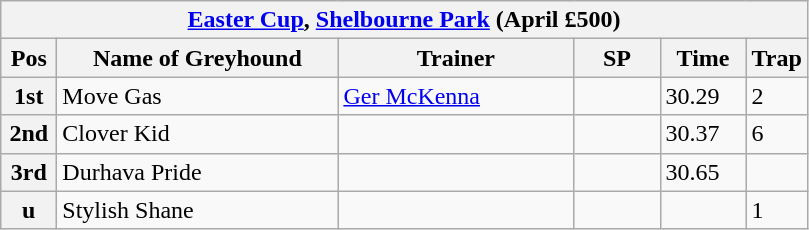<table class="wikitable">
<tr>
<th colspan="6"><a href='#'>Easter Cup</a>, <a href='#'>Shelbourne Park</a> (April £500)</th>
</tr>
<tr>
<th width=30>Pos</th>
<th width=180>Name of Greyhound</th>
<th width=150>Trainer</th>
<th width=50>SP</th>
<th width=50>Time</th>
<th width=30>Trap</th>
</tr>
<tr>
<th>1st</th>
<td>Move Gas</td>
<td><a href='#'>Ger McKenna</a></td>
<td></td>
<td>30.29</td>
<td>2</td>
</tr>
<tr>
<th>2nd</th>
<td>Clover Kid</td>
<td></td>
<td></td>
<td>30.37</td>
<td>6</td>
</tr>
<tr>
<th>3rd</th>
<td>Durhava Pride</td>
<td></td>
<td></td>
<td>30.65</td>
<td></td>
</tr>
<tr>
<th>u</th>
<td>Stylish Shane</td>
<td></td>
<td></td>
<td></td>
<td>1</td>
</tr>
</table>
